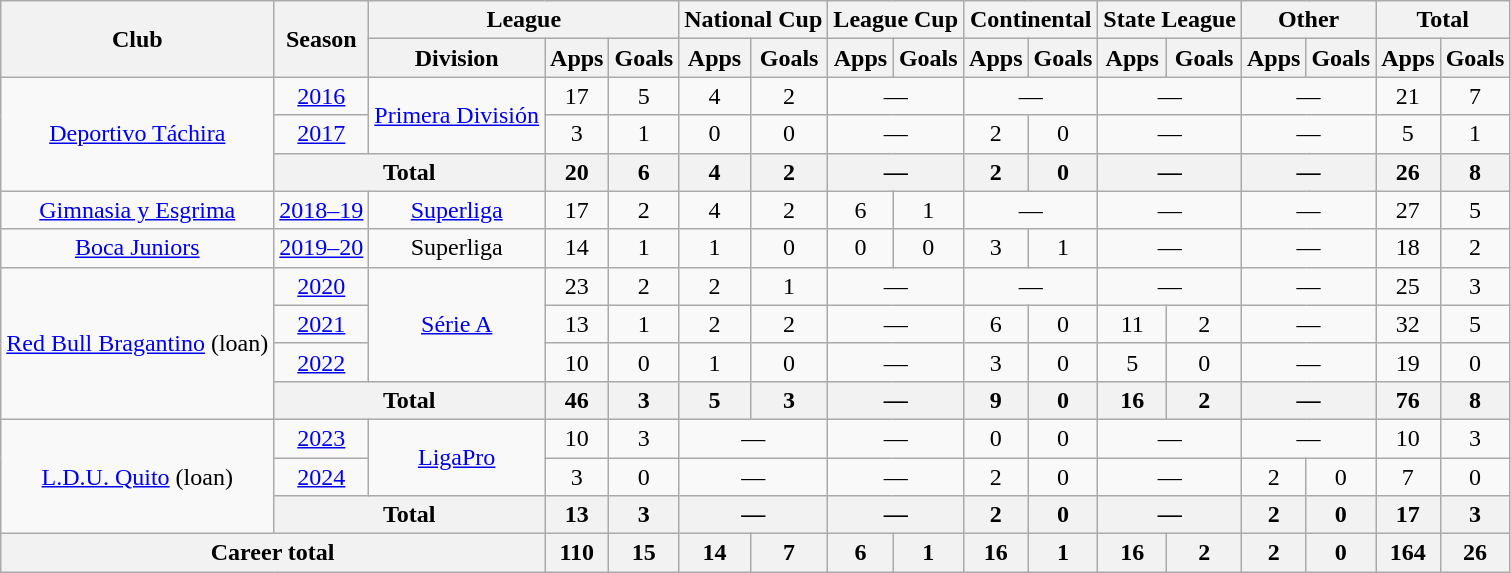<table class="wikitable" style="text-align: center">
<tr>
<th rowspan="2">Club</th>
<th rowspan="2">Season</th>
<th colspan="3">League</th>
<th colspan="2">National Cup</th>
<th colspan="2">League Cup</th>
<th colspan="2">Continental</th>
<th colspan="2">State League</th>
<th colspan="2">Other</th>
<th colspan="2">Total</th>
</tr>
<tr>
<th>Division</th>
<th>Apps</th>
<th>Goals</th>
<th>Apps</th>
<th>Goals</th>
<th>Apps</th>
<th>Goals</th>
<th>Apps</th>
<th>Goals</th>
<th>Apps</th>
<th>Goals</th>
<th>Apps</th>
<th>Goals</th>
<th>Apps</th>
<th>Goals</th>
</tr>
<tr>
<td rowspan="3"><a href='#'>Deportivo Táchira</a></td>
<td><a href='#'>2016</a></td>
<td rowspan="2"><a href='#'>Primera División</a></td>
<td>17</td>
<td>5</td>
<td>4</td>
<td>2</td>
<td colspan="2">—</td>
<td colspan="2">—</td>
<td colspan="2">—</td>
<td colspan="2">—</td>
<td>21</td>
<td>7</td>
</tr>
<tr>
<td><a href='#'>2017</a></td>
<td>3</td>
<td>1</td>
<td>0</td>
<td>0</td>
<td colspan="2">—</td>
<td>2</td>
<td>0</td>
<td colspan="2">—</td>
<td colspan="2">—</td>
<td>5</td>
<td>1</td>
</tr>
<tr>
<th colspan="2">Total</th>
<th>20</th>
<th>6</th>
<th>4</th>
<th>2</th>
<th colspan="2">—</th>
<th>2</th>
<th>0</th>
<th colspan="2">—</th>
<th colspan="2">—</th>
<th>26</th>
<th>8</th>
</tr>
<tr>
<td><a href='#'>Gimnasia y Esgrima</a></td>
<td><a href='#'>2018–19</a></td>
<td><a href='#'>Superliga</a></td>
<td>17</td>
<td>2</td>
<td>4</td>
<td>2</td>
<td>6</td>
<td>1</td>
<td colspan="2">—</td>
<td colspan="2">—</td>
<td colspan="2">—</td>
<td>27</td>
<td>5</td>
</tr>
<tr>
<td><a href='#'>Boca Juniors</a></td>
<td><a href='#'>2019–20</a></td>
<td>Superliga</td>
<td>14</td>
<td>1</td>
<td>1</td>
<td>0</td>
<td>0</td>
<td>0</td>
<td>3</td>
<td>1</td>
<td colspan="2">—</td>
<td colspan="2">—</td>
<td>18</td>
<td>2</td>
</tr>
<tr>
<td rowspan="4"><a href='#'>Red Bull Bragantino</a> (loan)</td>
<td><a href='#'>2020</a></td>
<td rowspan="3"><a href='#'>Série A</a></td>
<td>23</td>
<td>2</td>
<td>2</td>
<td>1</td>
<td colspan="2">—</td>
<td colspan="2">—</td>
<td colspan="2">—</td>
<td colspan="2">—</td>
<td>25</td>
<td>3</td>
</tr>
<tr>
<td><a href='#'>2021</a></td>
<td>13</td>
<td>1</td>
<td>2</td>
<td>2</td>
<td colspan="2">—</td>
<td>6</td>
<td>0</td>
<td>11</td>
<td>2</td>
<td colspan="2">—</td>
<td>32</td>
<td>5</td>
</tr>
<tr>
<td><a href='#'>2022</a></td>
<td>10</td>
<td>0</td>
<td>1</td>
<td>0</td>
<td colspan="2">—</td>
<td>3</td>
<td>0</td>
<td>5</td>
<td>0</td>
<td colspan="2">—</td>
<td>19</td>
<td>0</td>
</tr>
<tr>
<th colspan="2">Total</th>
<th>46</th>
<th>3</th>
<th>5</th>
<th>3</th>
<th colspan="2">—</th>
<th>9</th>
<th>0</th>
<th>16</th>
<th>2</th>
<th colspan="2">—</th>
<th>76</th>
<th>8</th>
</tr>
<tr>
<td rowspan="3"><a href='#'>L.D.U. Quito</a> (loan)</td>
<td><a href='#'>2023</a></td>
<td rowspan="2"><a href='#'>LigaPro</a></td>
<td>10</td>
<td>3</td>
<td colspan="2">—</td>
<td colspan="2">—</td>
<td>0</td>
<td>0</td>
<td colspan="2">—</td>
<td colspan="2">—</td>
<td>10</td>
<td>3</td>
</tr>
<tr>
<td><a href='#'>2024</a></td>
<td>3</td>
<td>0</td>
<td colspan="2">—</td>
<td colspan="2">—</td>
<td>2</td>
<td>0</td>
<td colspan="2">—</td>
<td>2</td>
<td>0</td>
<td>7</td>
<td>0</td>
</tr>
<tr>
<th colspan="2">Total</th>
<th>13</th>
<th>3</th>
<th colspan="2">—</th>
<th colspan="2">—</th>
<th>2</th>
<th>0</th>
<th colspan="2">—</th>
<th>2</th>
<th>0</th>
<th>17</th>
<th>3</th>
</tr>
<tr>
<th colspan="3"><strong>Career total</strong></th>
<th>110</th>
<th>15</th>
<th>14</th>
<th>7</th>
<th>6</th>
<th>1</th>
<th>16</th>
<th>1</th>
<th>16</th>
<th>2</th>
<th>2</th>
<th>0</th>
<th>164</th>
<th>26</th>
</tr>
</table>
